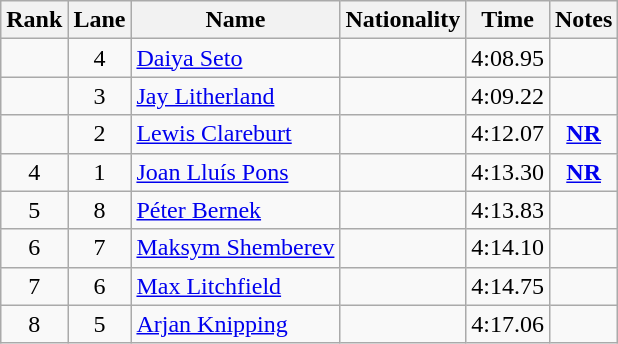<table class="wikitable sortable" style="text-align:center">
<tr>
<th>Rank</th>
<th>Lane</th>
<th>Name</th>
<th>Nationality</th>
<th>Time</th>
<th>Notes</th>
</tr>
<tr>
<td></td>
<td>4</td>
<td align=left><a href='#'>Daiya Seto</a></td>
<td align=left></td>
<td>4:08.95</td>
<td></td>
</tr>
<tr>
<td></td>
<td>3</td>
<td align=left><a href='#'>Jay Litherland</a></td>
<td align=left></td>
<td>4:09.22</td>
<td></td>
</tr>
<tr>
<td></td>
<td>2</td>
<td align=left><a href='#'>Lewis Clareburt</a></td>
<td align=left></td>
<td>4:12.07</td>
<td><strong><a href='#'>NR</a></strong></td>
</tr>
<tr>
<td>4</td>
<td>1</td>
<td align=left><a href='#'>Joan Lluís Pons</a></td>
<td align=left></td>
<td>4:13.30</td>
<td><strong><a href='#'>NR</a></strong></td>
</tr>
<tr>
<td>5</td>
<td>8</td>
<td align=left><a href='#'>Péter Bernek</a></td>
<td align=left></td>
<td>4:13.83</td>
<td></td>
</tr>
<tr>
<td>6</td>
<td>7</td>
<td align=left><a href='#'>Maksym Shemberev</a></td>
<td align=left></td>
<td>4:14.10</td>
<td></td>
</tr>
<tr>
<td>7</td>
<td>6</td>
<td align=left><a href='#'>Max Litchfield</a></td>
<td align=left></td>
<td>4:14.75</td>
<td></td>
</tr>
<tr>
<td>8</td>
<td>5</td>
<td align=left><a href='#'>Arjan Knipping</a></td>
<td align=left></td>
<td>4:17.06</td>
<td></td>
</tr>
</table>
